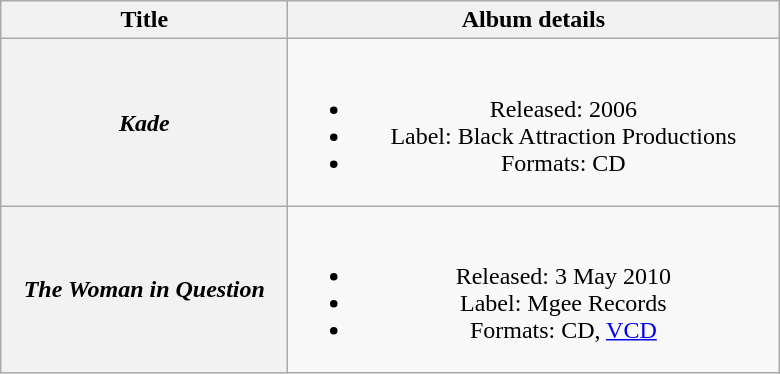<table class="wikitable plainrowheaders" style="text-align:center;">
<tr>
<th scope="col" style="width:11.5em;">Title</th>
<th scope="col" style="width:20em;">Album details</th>
</tr>
<tr>
<th scope="row"><em>Kade</em></th>
<td><br><ul><li>Released: 2006</li><li>Label: Black Attraction Productions</li><li>Formats: CD</li></ul></td>
</tr>
<tr>
<th scope="row"><em>The Woman in Question</em></th>
<td><br><ul><li>Released: 3 May 2010</li><li>Label: Mgee Records</li><li>Formats: CD, <a href='#'>VCD</a></li></ul></td>
</tr>
</table>
